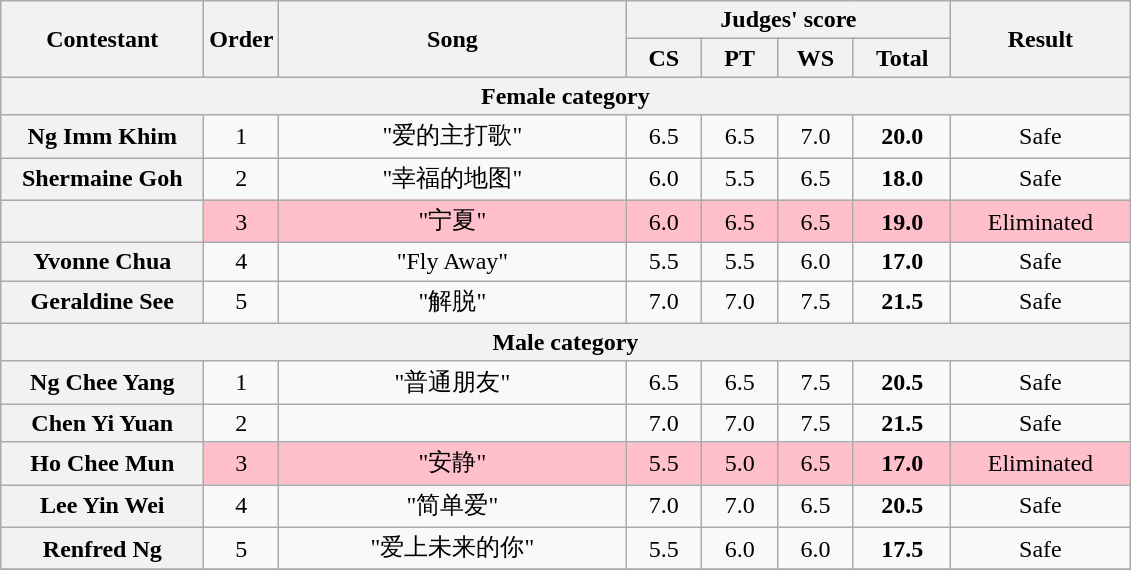<table class="wikitable plainrowheaders" style="text-align:center;">
<tr>
<th rowspan=2 scope="col" style="width:8em;">Contestant</th>
<th rowspan=2 scope="col">Order</th>
<th rowspan=2 scope="col" style="width:14em;">Song</th>
<th colspan=4 scope="col">Judges' score</th>
<th rowspan=2 scope="col" style="width:7em;">Result</th>
</tr>
<tr>
<th style="width:2.7em;">CS</th>
<th style="width:2.7em;">PT</th>
<th style="width:2.7em;">WS</th>
<th style="width:3.6em;">Total</th>
</tr>
<tr>
<th colspan=8>Female category</th>
</tr>
<tr>
<th scope="row">Ng Imm Khim</th>
<td>1</td>
<td>"爱的主打歌"</td>
<td>6.5</td>
<td>6.5</td>
<td>7.0</td>
<td><strong>20.0</strong></td>
<td>Safe</td>
</tr>
<tr>
<th scope="row">Shermaine Goh</th>
<td>2</td>
<td>"幸福的地图"</td>
<td>6.0</td>
<td>5.5</td>
<td>6.5</td>
<td><strong>18.0</strong></td>
<td>Safe</td>
</tr>
<tr style="background:pink;">
<th scope="row"></th>
<td>3</td>
<td>"宁夏"</td>
<td>6.0</td>
<td>6.5</td>
<td>6.5</td>
<td><strong>19.0</strong></td>
<td>Eliminated</td>
</tr>
<tr>
<th scope="row">Yvonne Chua</th>
<td>4</td>
<td>"Fly Away"</td>
<td>5.5</td>
<td>5.5</td>
<td>6.0</td>
<td><strong>17.0</strong></td>
<td>Safe</td>
</tr>
<tr>
<th scope="row">Geraldine See</th>
<td>5</td>
<td>"解脱"</td>
<td>7.0</td>
<td>7.0</td>
<td>7.5</td>
<td><strong>21.5</strong></td>
<td>Safe</td>
</tr>
<tr>
<th colspan=8>Male category</th>
</tr>
<tr>
<th scope="row">Ng Chee Yang</th>
<td>1</td>
<td>"普通朋友"</td>
<td>6.5</td>
<td>6.5</td>
<td>7.5</td>
<td><strong>20.5</strong></td>
<td>Safe</td>
</tr>
<tr>
<th scope="row">Chen Yi Yuan</th>
<td>2</td>
<td></td>
<td>7.0</td>
<td>7.0</td>
<td>7.5</td>
<td><strong>21.5</strong></td>
<td>Safe</td>
</tr>
<tr style="background:pink;">
<th scope="row">Ho Chee Mun</th>
<td>3</td>
<td>"安静"</td>
<td>5.5</td>
<td>5.0</td>
<td>6.5</td>
<td><strong>17.0</strong></td>
<td>Eliminated</td>
</tr>
<tr>
<th scope="row">Lee Yin Wei</th>
<td>4</td>
<td>"简单爱"</td>
<td>7.0</td>
<td>7.0</td>
<td>6.5</td>
<td><strong>20.5</strong></td>
<td>Safe</td>
</tr>
<tr>
<th scope="row">Renfred Ng</th>
<td>5</td>
<td>"爱上未来的你"</td>
<td>5.5</td>
<td>6.0</td>
<td>6.0</td>
<td><strong>17.5</strong></td>
<td>Safe</td>
</tr>
<tr>
</tr>
</table>
